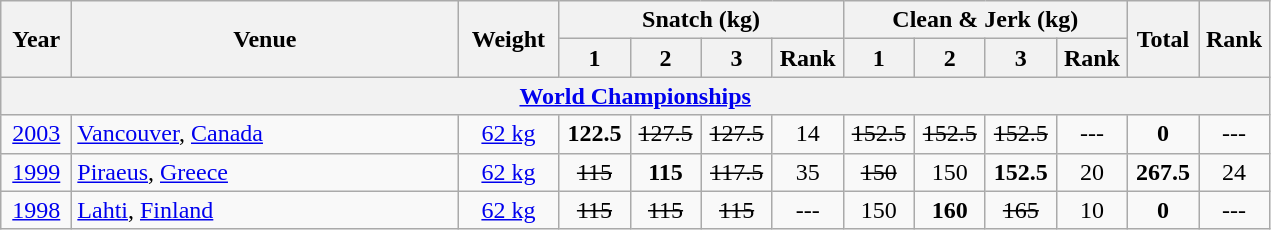<table class = "wikitable" style="text-align:center;">
<tr>
<th rowspan=2 width=40>Year</th>
<th rowspan=2 width=250>Venue</th>
<th rowspan=2 width=60>Weight</th>
<th colspan=4>Snatch (kg)</th>
<th colspan=4>Clean & Jerk (kg)</th>
<th rowspan=2 width=40>Total</th>
<th rowspan=2 width=40>Rank</th>
</tr>
<tr>
<th width=40>1</th>
<th width=40>2</th>
<th width=40>3</th>
<th width=40>Rank</th>
<th width=40>1</th>
<th width=40>2</th>
<th width=40>3</th>
<th width=40>Rank</th>
</tr>
<tr>
<th colspan=13><a href='#'>World Championships</a></th>
</tr>
<tr>
<td><a href='#'>2003</a></td>
<td align=left> <a href='#'>Vancouver</a>, <a href='#'>Canada</a></td>
<td><a href='#'>62 kg</a></td>
<td><strong>122.5</strong></td>
<td><s>127.5</s></td>
<td><s>127.5</s></td>
<td>14</td>
<td><s>152.5</s></td>
<td><s>152.5</s></td>
<td><s>152.5</s></td>
<td>---</td>
<td><strong>0</strong></td>
<td>---</td>
</tr>
<tr>
<td><a href='#'>1999</a></td>
<td align=left> <a href='#'>Piraeus</a>, <a href='#'>Greece</a></td>
<td><a href='#'>62 kg</a></td>
<td><s>115</s></td>
<td><strong>115</strong></td>
<td><s>117.5</s></td>
<td>35</td>
<td><s>150</s></td>
<td>150</td>
<td><strong>152.5</strong></td>
<td>20</td>
<td><strong>267.5</strong></td>
<td>24</td>
</tr>
<tr>
<td><a href='#'>1998</a></td>
<td align=left> <a href='#'>Lahti</a>, <a href='#'>Finland</a></td>
<td><a href='#'>62 kg</a></td>
<td><s>115</s></td>
<td><s>115</s></td>
<td><s>115</s></td>
<td>---</td>
<td>150</td>
<td><strong>160</strong></td>
<td><s>165</s></td>
<td>10</td>
<td><strong>0</strong></td>
<td>---</td>
</tr>
</table>
